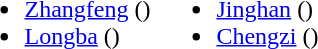<table>
<tr>
<td valign="top"><br><ul><li><a href='#'>Zhangfeng</a> ()</li><li><a href='#'>Longba</a> ()</li></ul></td>
<td valign="top"><br><ul><li><a href='#'>Jinghan</a> ()</li><li><a href='#'>Chengzi</a> ()</li></ul></td>
</tr>
</table>
